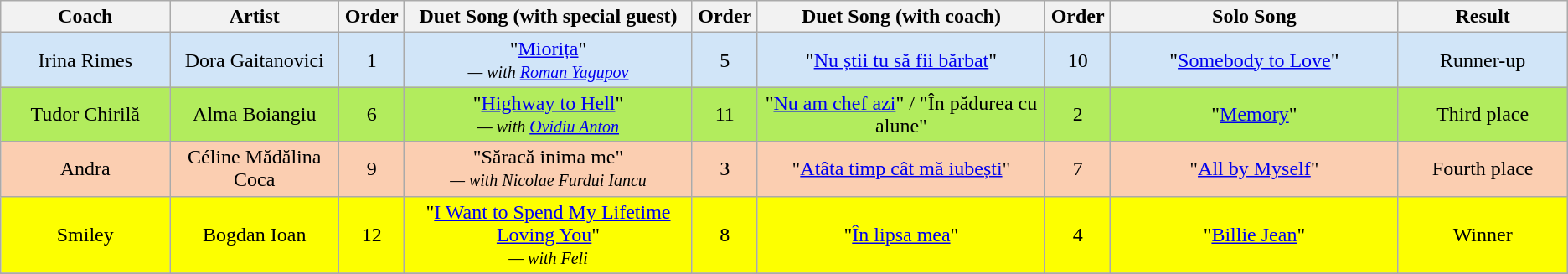<table class="wikitable" style="text-align: center">
<tr>
<th style="width:10%;">Coach</th>
<th style="width:10%;">Artist</th>
<th style="width:02%;">Order</th>
<th style="width:17%;">Duet Song (with special guest)</th>
<th style="width:02%;">Order</th>
<th style="width:17%;">Duet Song (with coach)</th>
<th style="width:02%;">Order</th>
<th style="width:17%;">Solo Song</th>
<th style="width:10%;">Result</th>
</tr>
<tr bgcolor="#d1e5f8">
<td>Irina Rimes</td>
<td>Dora Gaitanovici</td>
<td>1</td>
<td>"<a href='#'>Miorița</a>" <br><small><em>— with <a href='#'>Roman Yagupov</a></em></small></td>
<td>5</td>
<td>"<a href='#'>Nu știi tu să fii bărbat</a>"</td>
<td>10</td>
<td>"<a href='#'>Somebody to Love</a>"</td>
<td>Runner-up</td>
</tr>
<tr bgcolor="#b2ec5d">
<td>Tudor Chirilă</td>
<td>Alma Boiangiu</td>
<td>6</td>
<td>"<a href='#'>Highway to Hell</a>" <br><small><em>— with <a href='#'>Ovidiu Anton</a></em></small></td>
<td>11</td>
<td>"<a href='#'>Nu am chef azi</a>" / "În pădurea cu alune"</td>
<td>2</td>
<td>"<a href='#'>Memory</a>"</td>
<td>Third place</td>
</tr>
<tr bgcolor="#fbceb1">
<td>Andra</td>
<td>Céline Mădălina Coca</td>
<td>9</td>
<td>"Săracă inima me" <br><small><em>— with Nicolae Furdui Iancu</em></small></td>
<td>3</td>
<td>"<a href='#'>Atâta timp cât mă iubești</a>"</td>
<td>7</td>
<td>"<a href='#'>All by Myself</a>"</td>
<td>Fourth place</td>
</tr>
<tr bgcolor="#fdff00">
<td>Smiley</td>
<td>Bogdan Ioan</td>
<td>12</td>
<td>"<a href='#'>I Want to Spend My Lifetime Loving You</a>" <br><small><em>— with Feli</em></small></td>
<td>8</td>
<td>"<a href='#'>În lipsa mea</a>"</td>
<td>4</td>
<td>"<a href='#'>Billie Jean</a>"</td>
<td>Winner</td>
</tr>
<tr>
</tr>
</table>
